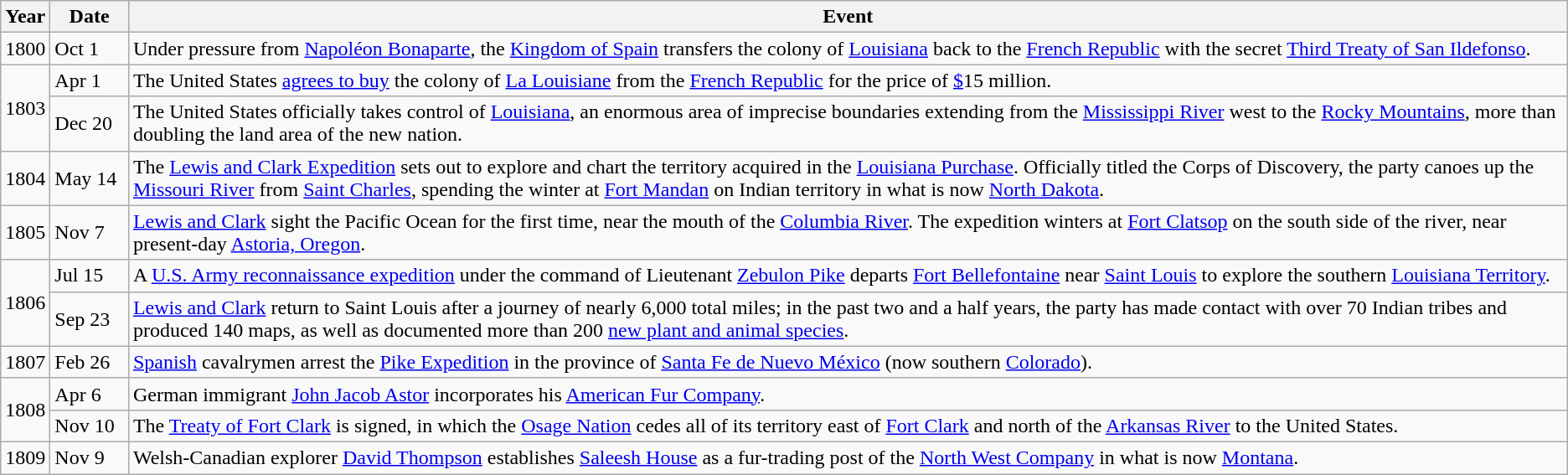<table class=wikitable>
<tr>
<th>Year</th>
<th width=55>Date</th>
<th>Event</th>
</tr>
<tr>
<td rowspan=1>1800</td>
<td>Oct 1</td>
<td>Under pressure from <a href='#'>Napoléon Bonaparte</a>, the <a href='#'>Kingdom of Spain</a> transfers the colony of <a href='#'>Louisiana</a> back to the <a href='#'>French Republic</a> with the secret <a href='#'>Third Treaty of San Ildefonso</a>.</td>
</tr>
<tr>
<td rowspan=2>1803</td>
<td>Apr 1</td>
<td>The United States <a href='#'>agrees to buy</a> the colony of <a href='#'>La Louisiane</a> from the <a href='#'>French Republic</a> for the price of <a href='#'>$</a>15 million.</td>
</tr>
<tr>
<td>Dec 20</td>
<td>The United States officially takes control of <a href='#'>Louisiana</a>, an enormous area of imprecise boundaries extending from the <a href='#'>Mississippi River</a> west to the <a href='#'>Rocky Mountains</a>, more than doubling the land area of the new nation.</td>
</tr>
<tr>
<td rowspan=1>1804</td>
<td>May 14</td>
<td>The <a href='#'>Lewis and Clark Expedition</a> sets out to explore and chart the territory acquired in the <a href='#'>Louisiana Purchase</a>. Officially titled the Corps of Discovery, the party canoes up the <a href='#'>Missouri River</a> from <a href='#'>Saint Charles</a>, spending the winter at <a href='#'>Fort Mandan</a> on Indian territory in what is now <a href='#'>North Dakota</a>.</td>
</tr>
<tr>
<td rowspan=1>1805</td>
<td>Nov 7</td>
<td><a href='#'>Lewis and Clark</a> sight the Pacific Ocean for the first time, near the mouth of the <a href='#'>Columbia River</a>. The expedition winters at <a href='#'>Fort Clatsop</a> on the south side of the river, near present-day <a href='#'>Astoria, Oregon</a>.</td>
</tr>
<tr>
<td rowspan=2>1806</td>
<td>Jul 15</td>
<td>A <a href='#'>U.S. Army reconnaissance expedition</a> under the command of Lieutenant <a href='#'>Zebulon Pike</a> departs <a href='#'>Fort Bellefontaine</a> near <a href='#'>Saint Louis</a> to explore the southern <a href='#'>Louisiana Territory</a>.</td>
</tr>
<tr>
<td>Sep 23</td>
<td><a href='#'>Lewis and Clark</a> return to Saint Louis after a journey of nearly 6,000 total miles; in the past two and a half years, the party has made contact with over 70 Indian tribes and produced 140 maps, as well as documented more than 200 <a href='#'>new plant and animal species</a>.</td>
</tr>
<tr>
<td rowspan=1>1807</td>
<td>Feb 26</td>
<td><a href='#'>Spanish</a> cavalrymen arrest the <a href='#'>Pike Expedition</a> in the province of <a href='#'>Santa Fe de Nuevo México</a> (now southern <a href='#'>Colorado</a>).</td>
</tr>
<tr>
<td rowspan=2>1808</td>
<td>Apr 6</td>
<td>German immigrant <a href='#'>John Jacob Astor</a> incorporates his <a href='#'>American Fur Company</a>.</td>
</tr>
<tr>
<td>Nov 10</td>
<td>The <a href='#'>Treaty of Fort Clark</a> is signed, in which the <a href='#'>Osage Nation</a> cedes all of its territory east of <a href='#'>Fort Clark</a> and north of the <a href='#'>Arkansas River</a> to the United States.</td>
</tr>
<tr>
<td rowspan=1>1809</td>
<td>Nov 9</td>
<td>Welsh-Canadian explorer <a href='#'>David Thompson</a> establishes <a href='#'>Saleesh House</a> as a fur-trading post of the <a href='#'>North West Company</a> in what is now <a href='#'>Montana</a>.</td>
</tr>
</table>
